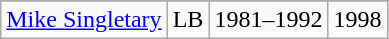<table class="wikitable" style="text-align:center;">
<tr>
</tr>
<tr>
<td><a href='#'>Mike Singletary</a></td>
<td>LB</td>
<td>1981–1992</td>
<td>1998</td>
</tr>
</table>
